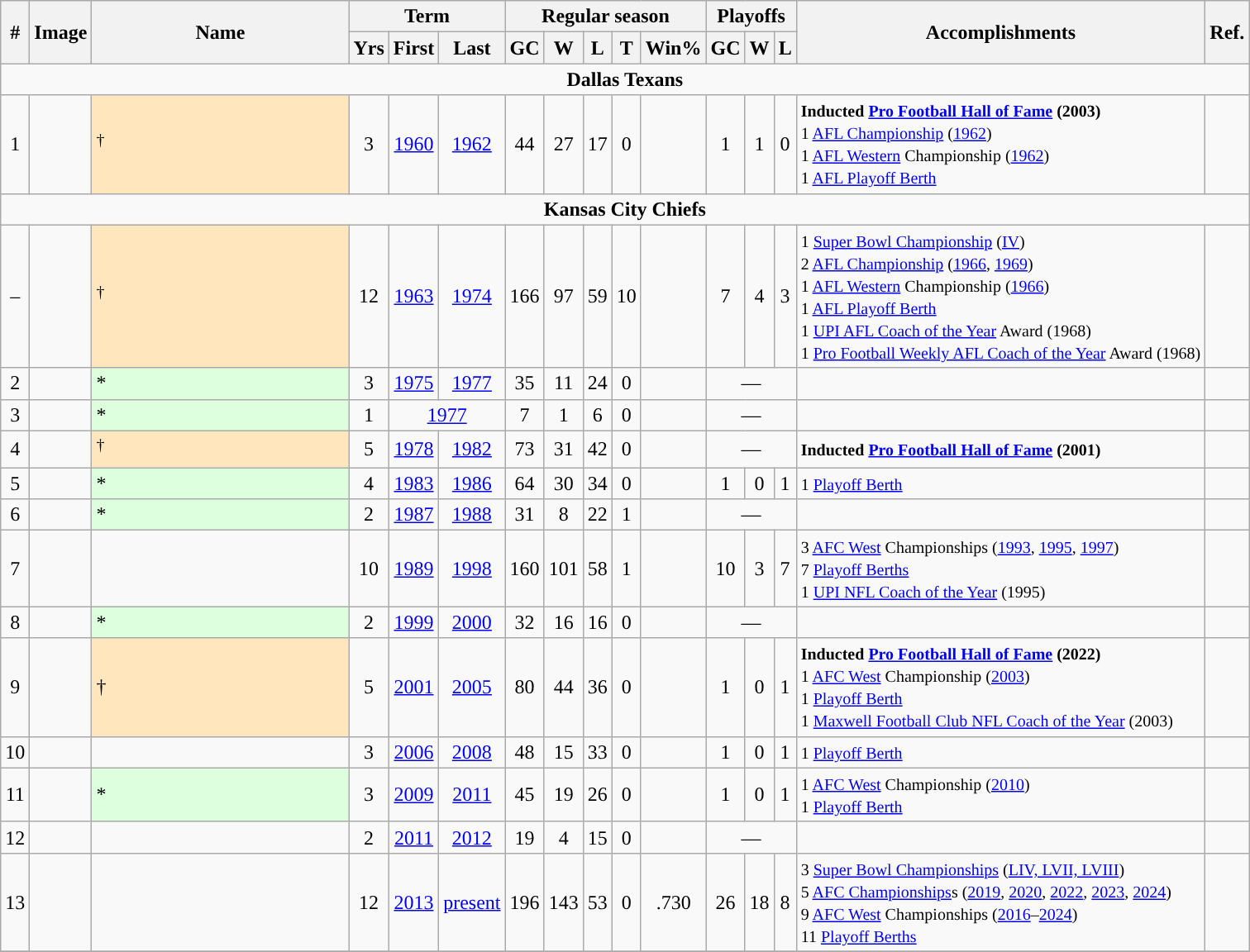<table class="wikitable sortable" style="text-align:center">
<tr>
<th rowspan="2" class="unsortable">#</th>
<th rowspan="2" class="unsortable">Image</th>
<th rowspan="2" width="200">Name</th>
<th colspan="3">Term</th>
<th colspan="5">Regular season</th>
<th colspan="3">Playoffs</th>
<th rowspan="2" class="unsortable">Accomplishments</th>
<th rowspan="2" class="unsortable">Ref.</th>
</tr>
<tr>
<th>Yrs</th>
<th>First</th>
<th>Last</th>
<th>GC</th>
<th>W</th>
<th>L</th>
<th class="unsortable">T</th>
<th>Win%</th>
<th>GC</th>
<th>W</th>
<th>L</th>
</tr>
<tr>
<td align="center" colspan="16"><strong>Dallas Texans</strong></td>
</tr>
<tr>
<td>1</td>
<td></td>
<td align="left" style="background:#FFE6BD;"><sup>†</sup></td>
<td>3</td>
<td><a href='#'>1960</a></td>
<td><a href='#'>1962</a></td>
<td>44</td>
<td>27</td>
<td>17</td>
<td>0</td>
<td></td>
<td>1</td>
<td>1</td>
<td>0</td>
<td align="left"><small><strong>Inducted <a href='#'>Pro Football Hall of Fame</a> (2003)</strong><br>1 <a href='#'>AFL Championship</a> (<a href='#'>1962</a>) <br> 1 <a href='#'>AFL Western</a> Championship (<a href='#'>1962</a>)<br> 1 <a href='#'>AFL Playoff Berth</a> </small></td>
<td></td>
</tr>
<tr>
<td align="center" colspan="16"><strong>Kansas City Chiefs</strong></td>
</tr>
<tr>
<td>–</td>
<td></td>
<td align="left" style="background:#FFE6BD;"><sup>†</sup></td>
<td>12</td>
<td><a href='#'>1963</a></td>
<td><a href='#'>1974</a></td>
<td>166</td>
<td>97</td>
<td>59</td>
<td>10</td>
<td></td>
<td>7</td>
<td>4</td>
<td>3</td>
<td align="left"><small>1 <a href='#'>Super Bowl Championship</a> (<a href='#'>IV</a>) <br> 2 <a href='#'>AFL Championship</a> (<a href='#'>1966</a>, <a href='#'>1969</a>) <br> 1 <a href='#'>AFL Western</a> Championship (<a href='#'>1966</a>)<br> 1 <a href='#'>AFL Playoff Berth</a> <br>1 <a href='#'>UPI AFL Coach of the Year</a> Award (1968)<br>1 <a href='#'>Pro Football Weekly AFL Coach of the Year</a> Award (1968)</small></td>
<td></td>
</tr>
<tr>
<td>2</td>
<td></td>
<td align="left" style="background:#dfd;">*</td>
<td>3</td>
<td><a href='#'>1975</a></td>
<td><a href='#'>1977</a></td>
<td>35</td>
<td>11</td>
<td>24</td>
<td>0</td>
<td></td>
<td colspan="3">—</td>
<td></td>
<td></td>
</tr>
<tr>
<td>3</td>
<td></td>
<td align="left" style="background:#dfd;">*</td>
<td>1</td>
<td colspan="2"><a href='#'>1977</a></td>
<td>7</td>
<td>1</td>
<td>6</td>
<td>0</td>
<td></td>
<td colspan="3">—</td>
<td></td>
<td></td>
</tr>
<tr>
<td>4</td>
<td></td>
<td align="left" style="background:#FFE6BD;"><sup>†</sup></td>
<td>5</td>
<td><a href='#'>1978</a></td>
<td><a href='#'>1982</a></td>
<td>73</td>
<td>31</td>
<td>42</td>
<td>0</td>
<td></td>
<td colspan="3">—</td>
<td align="left"><small><strong>Inducted <a href='#'>Pro Football Hall of Fame</a> (2001)</strong></small></td>
<td></td>
</tr>
<tr>
<td>5</td>
<td></td>
<td align="left" style="background:#dfd;">*</td>
<td>4</td>
<td><a href='#'>1983</a></td>
<td><a href='#'>1986</a></td>
<td>64</td>
<td>30</td>
<td>34</td>
<td>0</td>
<td></td>
<td>1</td>
<td>0</td>
<td>1</td>
<td align="left"><small> 1 <a href='#'>Playoff Berth</a> </small></td>
<td></td>
</tr>
<tr>
<td>6</td>
<td></td>
<td align="left" style="background:#dfd;">*</td>
<td>2</td>
<td><a href='#'>1987</a></td>
<td><a href='#'>1988</a></td>
<td>31</td>
<td>8</td>
<td>22</td>
<td>1</td>
<td></td>
<td colspan="3">—</td>
<td></td>
<td></td>
</tr>
<tr>
<td>7</td>
<td></td>
<td align="left"></td>
<td>10</td>
<td><a href='#'>1989</a></td>
<td><a href='#'>1998</a></td>
<td>160</td>
<td>101</td>
<td>58</td>
<td>1</td>
<td></td>
<td>10</td>
<td>3</td>
<td>7</td>
<td align="left"><small>3 <a href='#'>AFC West</a> Championships (<a href='#'>1993</a>, <a href='#'>1995</a>, <a href='#'>1997</a>)<br>7 <a href='#'>Playoff Berths</a> <br> 1 <a href='#'>UPI NFL Coach of the Year</a> (1995)</small></td>
<td></td>
</tr>
<tr>
<td>8</td>
<td></td>
<td align="left" style="background:#dfd;">*</td>
<td>2</td>
<td><a href='#'>1999</a></td>
<td><a href='#'>2000</a></td>
<td>32</td>
<td>16</td>
<td>16</td>
<td>0</td>
<td></td>
<td colspan="3">—</td>
<td></td>
<td></td>
</tr>
<tr>
<td>9</td>
<td></td>
<td align="left" style="background:#FFE6BD;">†</td>
<td>5</td>
<td><a href='#'>2001</a></td>
<td><a href='#'>2005</a></td>
<td>80</td>
<td>44</td>
<td>36</td>
<td>0</td>
<td></td>
<td>1</td>
<td>0</td>
<td>1</td>
<td align="left"><small><strong>Inducted <a href='#'>Pro Football Hall of Fame</a> (2022)</strong><br>1 <a href='#'>AFC West</a> Championship (<a href='#'>2003</a>)<br>1 <a href='#'>Playoff Berth</a> <br>1 <a href='#'>Maxwell Football Club NFL Coach of the Year</a> (2003)</small></td>
<td></td>
</tr>
<tr>
<td>10</td>
<td></td>
<td align="left"></td>
<td>3</td>
<td><a href='#'>2006</a></td>
<td><a href='#'>2008</a></td>
<td>48</td>
<td>15</td>
<td>33</td>
<td>0</td>
<td></td>
<td>1</td>
<td>0</td>
<td>1</td>
<td align="left"><small> 1 <a href='#'>Playoff Berth</a> </small></td>
<td></td>
</tr>
<tr>
<td>11</td>
<td></td>
<td align="left" style="background:#dfd;">*</td>
<td>3</td>
<td><a href='#'>2009</a></td>
<td><a href='#'>2011</a></td>
<td>45</td>
<td>19</td>
<td>26</td>
<td>0</td>
<td></td>
<td>1</td>
<td>0</td>
<td>1</td>
<td align="left"><small>1 <a href='#'>AFC West</a> Championship (<a href='#'>2010</a>)<br>1 <a href='#'>Playoff Berth</a></small></td>
<td></td>
</tr>
<tr>
<td>12</td>
<td></td>
<td align="left"></td>
<td>2</td>
<td><a href='#'>2011</a></td>
<td><a href='#'>2012</a></td>
<td>19</td>
<td>4</td>
<td>15</td>
<td>0</td>
<td></td>
<td colspan="3">—</td>
<td></td>
<td></td>
</tr>
<tr>
<td>13</td>
<td></td>
<td align="left"></td>
<td>12</td>
<td><a href='#'>2013</a></td>
<td><a href='#'>present</a></td>
<td>196</td>
<td>143</td>
<td>53</td>
<td>0</td>
<td>.730</td>
<td>26</td>
<td>18</td>
<td>8</td>
<td align="left"><small>3 <a href='#'>Super Bowl Championships</a> (<a href='#'>LIV, LVII, LVIII</a>)<br>5 <a href='#'>AFC Championships</a>s (<a href='#'>2019</a>, <a href='#'>2020</a>, <a href='#'>2022</a>, <a href='#'>2023</a>, <a href='#'>2024</a>)<br>9 <a href='#'>AFC West</a> Championships (<a href='#'>2016</a>–<a href='#'>2024</a>) <br>11 <a href='#'>Playoff Berths</a></small></td>
<td></td>
</tr>
<tr>
</tr>
</table>
